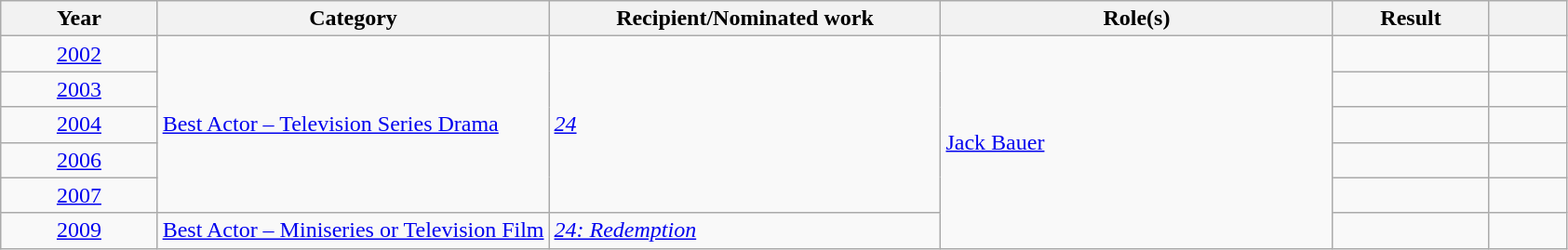<table class=wikitable>
<tr>
<th scope="col" width="10%">Year</th>
<th scope="col" width="25%">Category</th>
<th scope="col" width="25%">Recipient/Nominated work</th>
<th scope="col" width="25%">Role(s)</th>
<th scope="col" width="10%">Result</th>
<th scope="col" width="5%"></th>
</tr>
<tr>
<td scope="row" style="text-align:center"><a href='#'>2002</a></td>
<td rowspan="5"><a href='#'>Best Actor – Television Series Drama</a></td>
<td rowspan="5"><em><a href='#'>24</a></em></td>
<td rowspan="6"><a href='#'>Jack Bauer</a></td>
<td></td>
<td style="text-align:center;"></td>
</tr>
<tr>
<td scope="row" style="text-align:center"><a href='#'>2003</a></td>
<td></td>
<td style="text-align:center;"></td>
</tr>
<tr>
<td scope="row" style="text-align:center"><a href='#'>2004</a></td>
<td></td>
<td style="text-align:center;"></td>
</tr>
<tr>
<td scope="row" style="text-align:center"><a href='#'>2006</a></td>
<td></td>
<td style="text-align:center;"></td>
</tr>
<tr>
<td scope="row" style="text-align:center"><a href='#'>2007</a></td>
<td></td>
<td style="text-align:center;"></td>
</tr>
<tr>
<td scope="row" style="text-align:center"><a href='#'>2009</a></td>
<td><a href='#'>Best Actor – Miniseries or Television Film</a></td>
<td><em><a href='#'>24: Redemption</a></em></td>
<td></td>
<td style="text-align:center;"></td>
</tr>
</table>
